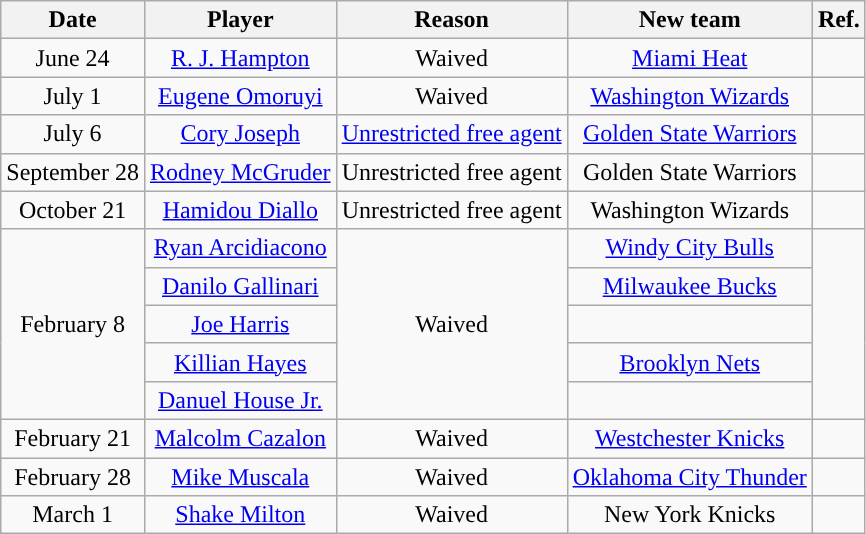<table class="wikitable sortable sortable" style="text-align: center">
<tr>
<th>Date</th>
<th>Player</th>
<th>Reason</th>
<th>New team</th>
<th>Ref.</th>
</tr>
<tr>
<td>June 24</td>
<td><a href='#'>R. J. Hampton</a></td>
<td>Waived</td>
<td><a href='#'>Miami Heat</a></td>
<td></td>
</tr>
<tr>
<td>July 1</td>
<td><a href='#'>Eugene Omoruyi</a></td>
<td>Waived</td>
<td><a href='#'>Washington Wizards</a></td>
<td></td>
</tr>
<tr>
<td>July 6</td>
<td><a href='#'>Cory Joseph</a></td>
<td><a href='#'>Unrestricted free agent</a></td>
<td><a href='#'>Golden State Warriors</a></td>
<td></td>
</tr>
<tr>
<td>September 28</td>
<td><a href='#'>Rodney McGruder</a></td>
<td>Unrestricted free agent</td>
<td>Golden State Warriors</td>
<td></td>
</tr>
<tr>
<td>October 21</td>
<td><a href='#'>Hamidou Diallo</a></td>
<td>Unrestricted free agent</td>
<td>Washington Wizards</td>
<td></td>
</tr>
<tr style="text-align: center">
<td rowspan="5">February 8</td>
<td><a href='#'>Ryan Arcidiacono</a></td>
<td rowspan="5">Waived</td>
<td><a href='#'>Windy City Bulls</a></td>
<td rowspan="5"></td>
</tr>
<tr style="text-align: center">
<td><a href='#'>Danilo Gallinari</a></td>
<td><a href='#'>Milwaukee Bucks</a></td>
</tr>
<tr style="text-align: center">
<td><a href='#'>Joe Harris</a></td>
<td></td>
</tr>
<tr style="text-align: center">
<td><a href='#'>Killian Hayes</a></td>
<td><a href='#'>Brooklyn Nets</a></td>
</tr>
<tr style="text-align: center">
<td><a href='#'>Danuel House Jr.</a></td>
<td></td>
</tr>
<tr>
<td>February 21</td>
<td><a href='#'>Malcolm Cazalon</a></td>
<td>Waived</td>
<td><a href='#'>Westchester Knicks</a></td>
<td></td>
</tr>
<tr>
<td>February 28</td>
<td><a href='#'>Mike Muscala</a></td>
<td>Waived</td>
<td><a href='#'>Oklahoma City Thunder</a></td>
<td></td>
</tr>
<tr>
<td>March 1</td>
<td><a href='#'>Shake Milton</a></td>
<td>Waived</td>
<td>New York Knicks</td>
<td></td>
</tr>
</table>
